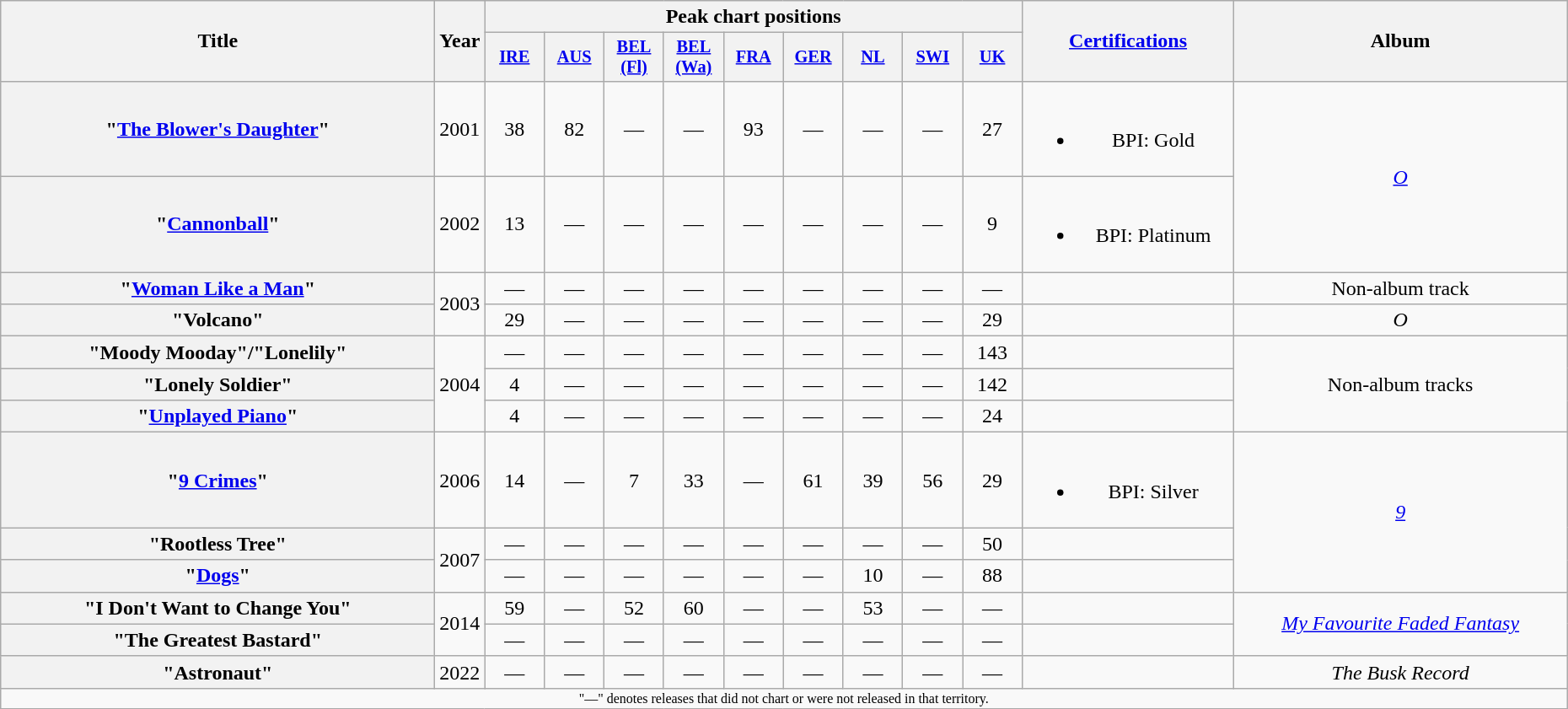<table class="wikitable plainrowheaders" style="text-align:center;">
<tr>
<th scope="col" rowspan="2" style="width:21em;">Title</th>
<th scope="col" rowspan="2">Year</th>
<th scope="col" colspan="9">Peak chart positions</th>
<th scope="col" rowspan="2" style="width:10em;"><a href='#'>Certifications</a></th>
<th scope="col" rowspan="2" style="width:16em;">Album</th>
</tr>
<tr>
<th scope="col" style="width:3em;font-size:85%;"><a href='#'>IRE</a><br></th>
<th scope="col" style="width:3em;font-size:85%;"><a href='#'>AUS</a><br></th>
<th scope="col" style="width:3em;font-size:85%;"><a href='#'>BEL (Fl)</a><br></th>
<th scope="col" style="width:3em;font-size:85%;"><a href='#'>BEL (Wa)</a><br></th>
<th scope="col" style="width:3em;font-size:85%;"><a href='#'>FRA</a><br></th>
<th scope="col" style="width:3em;font-size:85%;"><a href='#'>GER</a><br></th>
<th scope="col" style="width:3em;font-size:85%;"><a href='#'>NL</a><br></th>
<th scope="col" style="width:3em;font-size:85%;"><a href='#'>SWI</a><br></th>
<th scope="col" style="width:3em;font-size:85%;"><a href='#'>UK</a><br></th>
</tr>
<tr>
<th scope="row">"<a href='#'>The Blower's Daughter</a>"</th>
<td>2001</td>
<td>38</td>
<td>82</td>
<td>—</td>
<td>—</td>
<td>93</td>
<td>—</td>
<td>—</td>
<td>—</td>
<td>27</td>
<td><br><ul><li>BPI: Gold</li></ul></td>
<td rowspan="2"><em><a href='#'>O</a></em></td>
</tr>
<tr>
<th scope="row">"<a href='#'>Cannonball</a>"</th>
<td>2002</td>
<td>13</td>
<td>—</td>
<td>—</td>
<td>—</td>
<td>—</td>
<td>—</td>
<td>—</td>
<td>—</td>
<td>9</td>
<td><br><ul><li>BPI: Platinum</li></ul></td>
</tr>
<tr>
<th scope="row">"<a href='#'>Woman Like a Man</a>"</th>
<td rowspan="2">2003</td>
<td>—</td>
<td>—</td>
<td>—</td>
<td>—</td>
<td>—</td>
<td>—</td>
<td>—</td>
<td>—</td>
<td>—</td>
<td></td>
<td>Non-album track</td>
</tr>
<tr>
<th scope="row">"Volcano"</th>
<td>29</td>
<td>—</td>
<td>—</td>
<td>—</td>
<td>—</td>
<td>—</td>
<td>—</td>
<td>—</td>
<td>29</td>
<td></td>
<td><em>O</em></td>
</tr>
<tr>
<th scope="row">"Moody Mooday"/"Lonelily"</th>
<td rowspan="3">2004</td>
<td>—</td>
<td>—</td>
<td>—</td>
<td>—</td>
<td>—</td>
<td>—</td>
<td>—</td>
<td>—</td>
<td>143</td>
<td></td>
<td rowspan="3">Non-album tracks</td>
</tr>
<tr>
<th scope="row">"Lonely Soldier"<br></th>
<td>4</td>
<td>—</td>
<td>—</td>
<td>—</td>
<td>—</td>
<td>—</td>
<td>—</td>
<td>—</td>
<td>142</td>
<td></td>
</tr>
<tr>
<th scope="row">"<a href='#'>Unplayed Piano</a>"<br></th>
<td>4</td>
<td>—</td>
<td>—</td>
<td>—</td>
<td>—</td>
<td>—</td>
<td>—</td>
<td>—</td>
<td>24</td>
<td></td>
</tr>
<tr>
<th scope="row">"<a href='#'>9 Crimes</a>"</th>
<td>2006</td>
<td>14</td>
<td>—</td>
<td>7</td>
<td>33</td>
<td>—</td>
<td>61</td>
<td>39</td>
<td>56</td>
<td>29</td>
<td><br><ul><li>BPI: Silver</li></ul></td>
<td rowspan="3"><em><a href='#'>9</a></em></td>
</tr>
<tr>
<th scope="row">"Rootless Tree"</th>
<td rowspan="2">2007</td>
<td>—</td>
<td>—</td>
<td>—</td>
<td>—</td>
<td>—</td>
<td>—</td>
<td>—</td>
<td>—</td>
<td>50</td>
<td></td>
</tr>
<tr>
<th scope="row">"<a href='#'>Dogs</a>"</th>
<td>—</td>
<td>—</td>
<td>—</td>
<td>—</td>
<td>—</td>
<td>—</td>
<td>10</td>
<td>—</td>
<td>88</td>
<td></td>
</tr>
<tr>
<th scope="row">"I Don't Want to Change You"</th>
<td rowspan="2">2014</td>
<td>59</td>
<td>—</td>
<td>52</td>
<td>60</td>
<td>—</td>
<td>—</td>
<td>53</td>
<td>—</td>
<td>—</td>
<td></td>
<td rowspan="2"><em><a href='#'>My Favourite Faded Fantasy</a></em></td>
</tr>
<tr>
<th scope="row">"The Greatest Bastard"</th>
<td>—</td>
<td>—</td>
<td>—</td>
<td>—</td>
<td>—</td>
<td>—</td>
<td>—</td>
<td>—</td>
<td>—</td>
<td></td>
</tr>
<tr>
<th scope="row">"Astronaut"</th>
<td>2022</td>
<td>—</td>
<td>—</td>
<td>—</td>
<td>—</td>
<td>—</td>
<td>—</td>
<td>—</td>
<td>—</td>
<td>—</td>
<td></td>
<td><em>The Busk Record</em></td>
</tr>
<tr>
<td colspan="14" style="font-size:8pt;">"—" denotes releases that did not chart or were not released in that territory.</td>
</tr>
</table>
